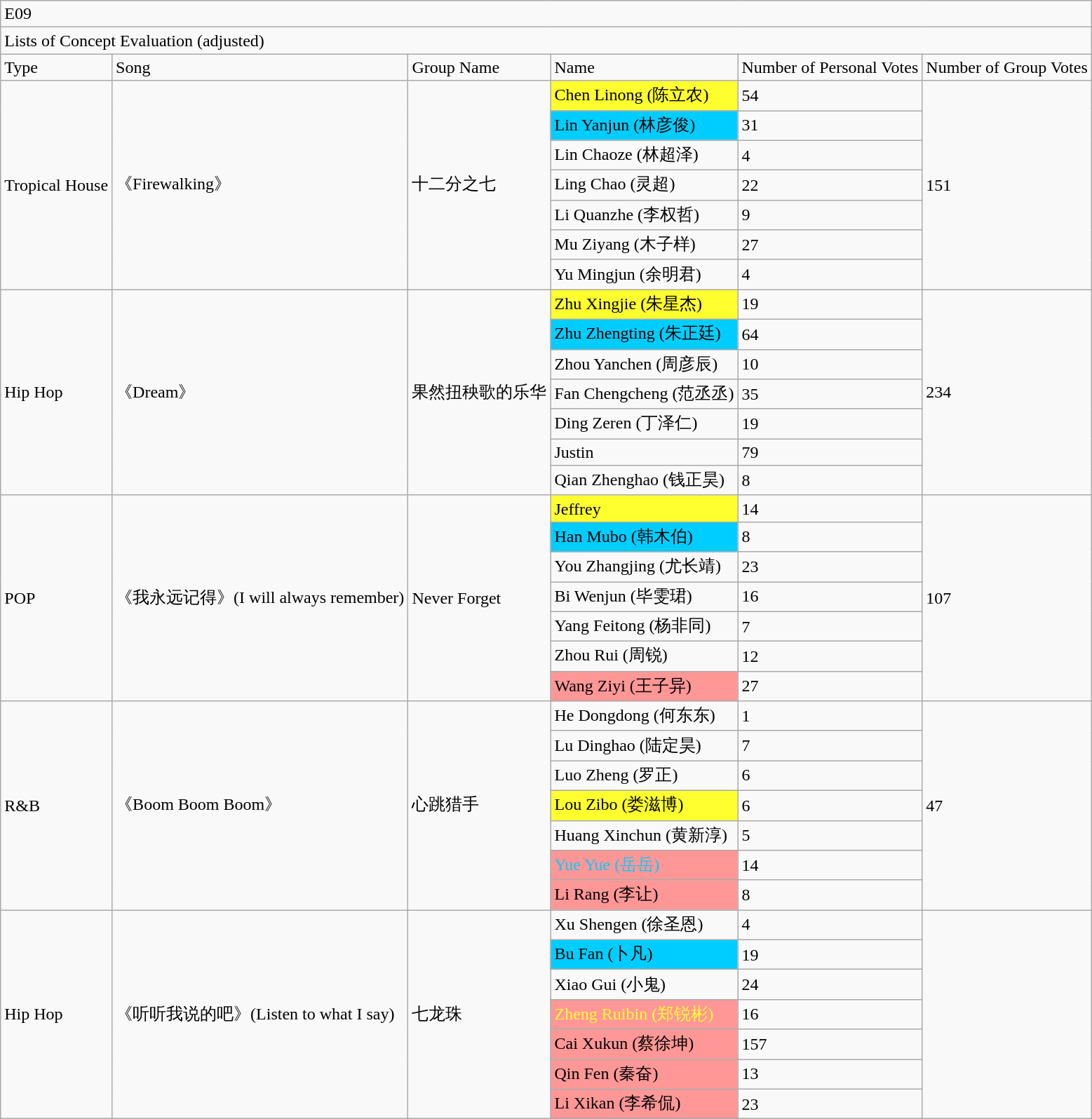<table class="wikitable mw-collapsible">
<tr>
<td colspan="6">E09</td>
</tr>
<tr>
<td colspan="6">Lists of Concept Evaluation (adjusted)</td>
</tr>
<tr>
<td>Type</td>
<td>Song</td>
<td>Group Name</td>
<td>Name</td>
<td>Number of Personal Votes</td>
<td>Number of Group Votes</td>
</tr>
<tr>
<td rowspan="7">Tropical  House</td>
<td rowspan="7">《Firewalking》</td>
<td rowspan="7">十二分之七</td>
<td style=background:#FFFF2F;>Chen Linong (陈立农)</td>
<td>54</td>
<td rowspan="7">151</td>
</tr>
<tr>
<td style=background:#00CDFF;>Lin Yanjun (林彦俊)</td>
<td>31</td>
</tr>
<tr>
<td>Lin Chaoze (林超泽)</td>
<td>4</td>
</tr>
<tr>
<td>Ling Chao (灵超)</td>
<td>22</td>
</tr>
<tr>
<td>Li Quanzhe (李权哲)</td>
<td>9</td>
</tr>
<tr>
<td>Mu Ziyang (木子样)</td>
<td>27</td>
</tr>
<tr>
<td>Yu Mingjun (余明君)</td>
<td>4</td>
</tr>
<tr>
<td rowspan="7">Hip  Hop</td>
<td rowspan="7">《Dream》</td>
<td rowspan="7">果然扭秧歌的乐华</td>
<td style=background:#FFFF2F;>Zhu Xingjie (朱星杰)</td>
<td>19</td>
<td rowspan="7">234</td>
</tr>
<tr>
<td style=background:#00CDFF;>Zhu Zhengting (朱正廷)</td>
<td>64</td>
</tr>
<tr>
<td>Zhou Yanchen (周彦辰)</td>
<td>10</td>
</tr>
<tr>
<td>Fan Chengcheng (范丞丞)</td>
<td>35</td>
</tr>
<tr>
<td>Ding Zeren (丁泽仁)</td>
<td>19</td>
</tr>
<tr>
<td>Justin</td>
<td>79</td>
</tr>
<tr>
<td>Qian Zhenghao (钱正昊)</td>
<td>8</td>
</tr>
<tr>
<td rowspan="7">POP</td>
<td rowspan="7">《我永远记得》(I will always remember)</td>
<td rowspan="7">Never Forget</td>
<td style=background:#FFFF2F;>Jeffrey</td>
<td>14</td>
<td rowspan="7">107</td>
</tr>
<tr>
<td style=background:#00CDFF;>Han Mubo (韩木伯)</td>
<td>8</td>
</tr>
<tr>
<td>You Zhangjing (尤长靖)</td>
<td>23</td>
</tr>
<tr>
<td>Bi Wenjun (毕雯珺)</td>
<td>16</td>
</tr>
<tr>
<td>Yang Feitong (杨非同)</td>
<td>7</td>
</tr>
<tr>
<td>Zhou Rui (周锐)</td>
<td>12</td>
</tr>
<tr>
<td style=background:#FF9797;>Wang Ziyi (王子异)</td>
<td>27</td>
</tr>
<tr>
<td rowspan="7">R&B</td>
<td rowspan="7">《Boom Boom  Boom》</td>
<td rowspan="7">心跳猎手</td>
<td>He Dongdong (何东东)</td>
<td>1</td>
<td rowspan="7">47</td>
</tr>
<tr>
<td>Lu Dinghao (陆定昊)</td>
<td>7</td>
</tr>
<tr>
<td>Luo Zheng (罗正)</td>
<td>6</td>
</tr>
<tr>
<td style=background:#FFFF2F;>Lou Zibo (娄滋博)</td>
<td>6</td>
</tr>
<tr>
<td>Huang Xinchun (黄新淳)</td>
<td>5</td>
</tr>
<tr>
<td style="color:#00CDFF; background-color:#FF9797;">Yue Yue (岳岳)</td>
<td>14</td>
</tr>
<tr>
<td style=background:#FF9797;>Li Rang (李让)</td>
<td>8</td>
</tr>
<tr>
<td rowspan="7">Hip  Hop</td>
<td rowspan="7">《听听我说的吧》(Listen to what I say)</td>
<td rowspan="7">七龙珠</td>
<td>Xu Shengen (徐圣恩)</td>
<td>4</td>
<td rowspan="7"></td>
</tr>
<tr>
<td style=background:#00CDFF;>Bu Fan (卜凡)</td>
<td>19</td>
</tr>
<tr>
<td>Xiao Gui (小鬼)</td>
<td>24</td>
</tr>
<tr>
<td style="color:#FFFF2F; background-color:#FF9797;">Zheng Ruibin (郑锐彬)</td>
<td>16</td>
</tr>
<tr>
<td style=background:#FF9797;>Cai Xukun (蔡徐坤)</td>
<td>157</td>
</tr>
<tr>
<td style=background:#FF9797;>Qin Fen (秦奋)</td>
<td>13</td>
</tr>
<tr>
<td style=background:#FF9797;>Li Xikan (李希侃)</td>
<td>23</td>
</tr>
</table>
